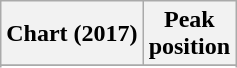<table class="wikitable sortable plainrowheaders" style="text-align:center">
<tr>
<th scope="col">Chart (2017)</th>
<th scope="col">Peak<br>position</th>
</tr>
<tr>
</tr>
<tr>
</tr>
<tr>
</tr>
</table>
